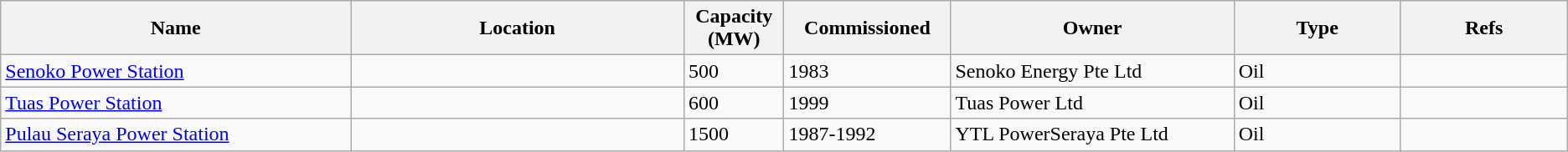<table class="wikitable sortable">
<tr>
<th width="21%">Name</th>
<th width="20%">Location</th>
<th width="6%">Capacity (MW)</th>
<th width="10%">Commissioned</th>
<th width="17%">Owner</th>
<th width="10%">Type</th>
<th width="10%">Refs</th>
</tr>
<tr>
<td><a href='#'>Senoko Power Station</a></td>
<td></td>
<td>500</td>
<td>1983</td>
<td>Senoko Energy Pte Ltd</td>
<td>Oil</td>
<td></td>
</tr>
<tr>
<td><a href='#'>Tuas Power Station</a></td>
<td></td>
<td>600</td>
<td>1999</td>
<td>Tuas Power Ltd</td>
<td>Oil</td>
<td></td>
</tr>
<tr>
<td><a href='#'>Pulau Seraya Power Station</a></td>
<td></td>
<td>1500</td>
<td>1987-1992</td>
<td PowerSeraya>YTL PowerSeraya Pte Ltd</td>
<td>Oil</td>
<td></td>
</tr>
</table>
